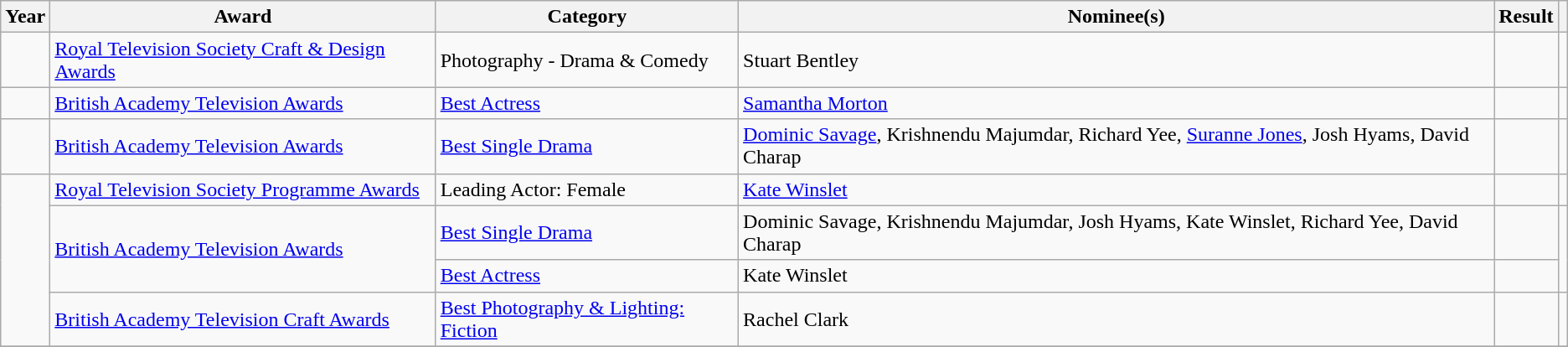<table class="wikitable sortable plainrowheaders">
<tr>
<th scope="col" class="unsortable">Year</th>
<th scope="col">Award</th>
<th scope="col">Category</th>
<th scope="col">Nominee(s)</th>
<th scope="col">Result</th>
<th scope="col" class="unsortable"></th>
</tr>
<tr>
<td></td>
<td><a href='#'>Royal Television Society Craft & Design Awards</a></td>
<td>Photography - Drama & Comedy</td>
<td>Stuart Bentley </td>
<td></td>
<td style="text-align:center"></td>
</tr>
<tr>
<td></td>
<td><a href='#'>British Academy Television Awards</a></td>
<td><a href='#'>Best Actress</a></td>
<td><a href='#'>Samantha Morton</a> </td>
<td></td>
<td style="text-align:center"></td>
</tr>
<tr>
<td></td>
<td><a href='#'>British Academy Television Awards</a></td>
<td><a href='#'>Best Single Drama</a></td>
<td><a href='#'>Dominic Savage</a>, Krishnendu Majumdar, Richard Yee, <a href='#'>Suranne Jones</a>, Josh Hyams, David Charap </td>
<td></td>
<td style="text-align:center"></td>
</tr>
<tr>
<td rowspan="4"></td>
<td><a href='#'>Royal Television Society Programme Awards</a></td>
<td>Leading Actor: Female</td>
<td><a href='#'>Kate Winslet</a> </td>
<td></td>
<td style="text-align:center"></td>
</tr>
<tr>
<td rowspan="2"><a href='#'>British Academy Television Awards</a></td>
<td><a href='#'>Best Single Drama</a></td>
<td>Dominic Savage, Krishnendu Majumdar, Josh Hyams, Kate Winslet, Richard Yee, David Charap </td>
<td></td>
<td rowspan="2" style="text-align:center"></td>
</tr>
<tr>
<td><a href='#'>Best Actress</a></td>
<td>Kate Winslet </td>
<td></td>
</tr>
<tr>
<td><a href='#'>British Academy Television Craft Awards</a></td>
<td><a href='#'>Best Photography & Lighting: Fiction</a></td>
<td>Rachel Clark </td>
<td></td>
<td style="text-align:center"></td>
</tr>
<tr>
</tr>
</table>
